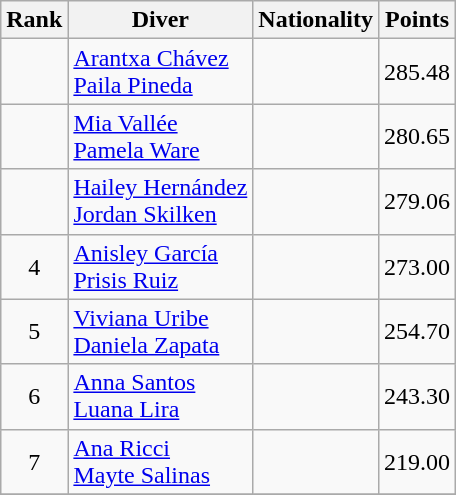<table class="wikitable sortable" style="font-size:100%">
<tr>
<th>Rank</th>
<th>Diver</th>
<th>Nationality</th>
<th>Points</th>
</tr>
<tr>
<td align=center></td>
<td><a href='#'>Arantxa Chávez</a><br><a href='#'>Paila Pineda</a></td>
<td></td>
<td align=center>285.48</td>
</tr>
<tr>
<td align=center></td>
<td><a href='#'>Mia Vallée</a><br><a href='#'>Pamela Ware</a></td>
<td></td>
<td align=center>280.65</td>
</tr>
<tr>
<td align=center></td>
<td><a href='#'>Hailey Hernández</a><br><a href='#'>Jordan Skilken</a></td>
<td></td>
<td align=center>279.06</td>
</tr>
<tr>
<td align=center>4</td>
<td><a href='#'>Anisley García</a><br><a href='#'>Prisis Ruiz</a></td>
<td></td>
<td align=center>273.00</td>
</tr>
<tr>
<td align=center>5</td>
<td><a href='#'>Viviana Uribe</a><br><a href='#'>Daniela Zapata</a></td>
<td></td>
<td align=center>254.70</td>
</tr>
<tr>
<td align=center>6</td>
<td><a href='#'>Anna Santos</a><br><a href='#'>Luana Lira</a></td>
<td></td>
<td align=center>243.30</td>
</tr>
<tr>
<td align=center>7</td>
<td><a href='#'>Ana Ricci</a><br><a href='#'>Mayte Salinas</a></td>
<td></td>
<td align=center>219.00</td>
</tr>
<tr>
</tr>
</table>
